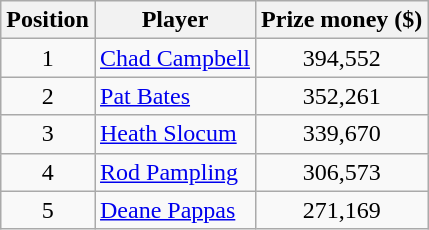<table class="wikitable">
<tr>
<th>Position</th>
<th>Player</th>
<th>Prize money ($)</th>
</tr>
<tr>
<td align=center>1</td>
<td> <a href='#'>Chad Campbell</a></td>
<td align=center>394,552</td>
</tr>
<tr>
<td align=center>2</td>
<td> <a href='#'>Pat Bates</a></td>
<td align=center>352,261</td>
</tr>
<tr>
<td align=center>3</td>
<td> <a href='#'>Heath Slocum</a></td>
<td align=center>339,670</td>
</tr>
<tr>
<td align=center>4</td>
<td> <a href='#'>Rod Pampling</a></td>
<td align=center>306,573</td>
</tr>
<tr>
<td align=center>5</td>
<td> <a href='#'>Deane Pappas</a></td>
<td align=center>271,169</td>
</tr>
</table>
